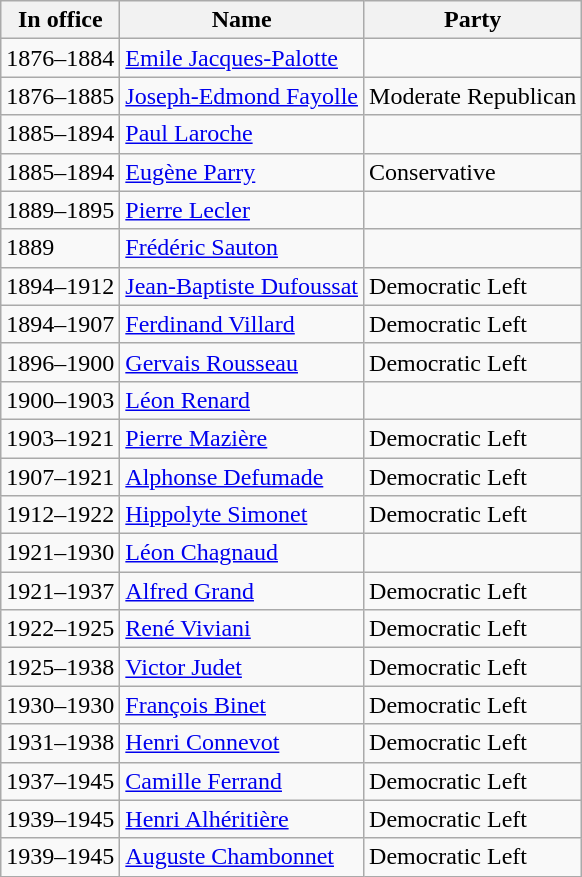<table class="wikitable sortable">
<tr>
<th>In office</th>
<th>Name</th>
<th>Party</th>
</tr>
<tr>
<td>1876–1884</td>
<td><a href='#'>Emile Jacques-Palotte</a></td>
<td></td>
</tr>
<tr>
<td>1876–1885</td>
<td><a href='#'>Joseph-Edmond Fayolle</a></td>
<td>Moderate Republican</td>
</tr>
<tr>
<td>1885–1894</td>
<td><a href='#'>Paul Laroche</a></td>
<td></td>
</tr>
<tr>
<td>1885–1894</td>
<td><a href='#'>Eugène Parry</a></td>
<td>Conservative</td>
</tr>
<tr>
<td>1889–1895</td>
<td><a href='#'>Pierre Lecler</a></td>
<td></td>
</tr>
<tr>
<td>1889</td>
<td><a href='#'>Frédéric Sauton</a></td>
<td></td>
</tr>
<tr>
<td>1894–1912</td>
<td><a href='#'>Jean-Baptiste Dufoussat</a></td>
<td>Democratic Left</td>
</tr>
<tr>
<td>1894–1907</td>
<td><a href='#'>Ferdinand Villard</a></td>
<td>Democratic Left</td>
</tr>
<tr>
<td>1896–1900</td>
<td><a href='#'>Gervais Rousseau</a></td>
<td>Democratic Left</td>
</tr>
<tr>
<td>1900–1903</td>
<td><a href='#'>Léon Renard</a></td>
<td></td>
</tr>
<tr>
<td>1903–1921</td>
<td><a href='#'>Pierre Mazière</a></td>
<td>Democratic Left</td>
</tr>
<tr>
<td>1907–1921</td>
<td><a href='#'>Alphonse Defumade</a></td>
<td>Democratic Left</td>
</tr>
<tr>
<td>1912–1922</td>
<td><a href='#'>Hippolyte Simonet</a></td>
<td>Democratic Left</td>
</tr>
<tr>
<td>1921–1930</td>
<td><a href='#'>Léon Chagnaud</a></td>
<td></td>
</tr>
<tr>
<td>1921–1937</td>
<td><a href='#'>Alfred Grand</a></td>
<td>Democratic Left</td>
</tr>
<tr>
<td>1922–1925</td>
<td><a href='#'>René Viviani</a></td>
<td>Democratic Left</td>
</tr>
<tr>
<td>1925–1938</td>
<td><a href='#'>Victor Judet</a></td>
<td>Democratic Left</td>
</tr>
<tr>
<td>1930–1930</td>
<td><a href='#'>François Binet</a></td>
<td>Democratic Left</td>
</tr>
<tr>
<td>1931–1938</td>
<td><a href='#'>Henri Connevot</a></td>
<td>Democratic Left</td>
</tr>
<tr>
<td>1937–1945</td>
<td><a href='#'>Camille Ferrand</a></td>
<td>Democratic Left</td>
</tr>
<tr>
<td>1939–1945</td>
<td><a href='#'>Henri Alhéritière</a></td>
<td>Democratic Left</td>
</tr>
<tr>
<td>1939–1945</td>
<td><a href='#'>Auguste Chambonnet</a></td>
<td>Democratic Left</td>
</tr>
</table>
